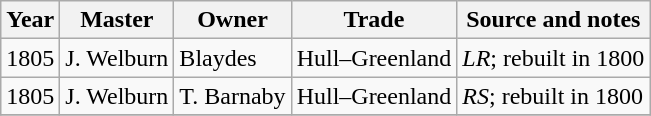<table class="sortable wikitable">
<tr>
<th>Year</th>
<th>Master</th>
<th>Owner</th>
<th>Trade</th>
<th>Source and notes</th>
</tr>
<tr>
<td>1805</td>
<td>J. Welburn</td>
<td>Blaydes</td>
<td>Hull–Greenland</td>
<td><em>LR</em>; rebuilt in 1800</td>
</tr>
<tr>
<td>1805</td>
<td>J. Welburn</td>
<td>T. Barnaby</td>
<td>Hull–Greenland</td>
<td><em>RS</em>; rebuilt in 1800</td>
</tr>
<tr>
</tr>
</table>
